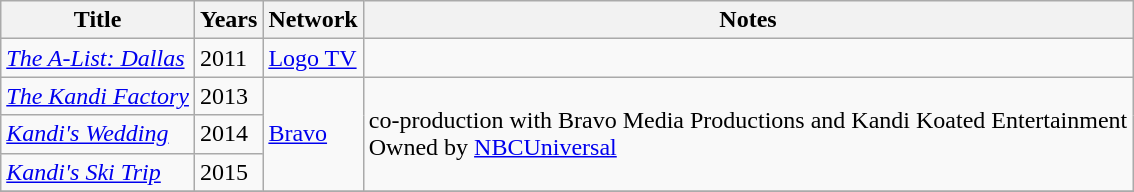<table class="wikitable sortable">
<tr>
<th>Title</th>
<th>Years</th>
<th>Network</th>
<th>Notes</th>
</tr>
<tr>
<td><em><a href='#'>The A-List: Dallas</a></em></td>
<td>2011</td>
<td><a href='#'>Logo TV</a></td>
<td></td>
</tr>
<tr>
<td><em><a href='#'>The Kandi Factory</a></em></td>
<td>2013</td>
<td rowspan="3"><a href='#'>Bravo</a></td>
<td rowspan="3">co-production with Bravo Media Productions and Kandi Koated Entertainment<br>Owned by <a href='#'>NBCUniversal</a></td>
</tr>
<tr>
<td><em><a href='#'>Kandi's Wedding</a></em></td>
<td>2014</td>
</tr>
<tr>
<td><em><a href='#'>Kandi's Ski Trip</a></em></td>
<td>2015</td>
</tr>
<tr>
</tr>
</table>
